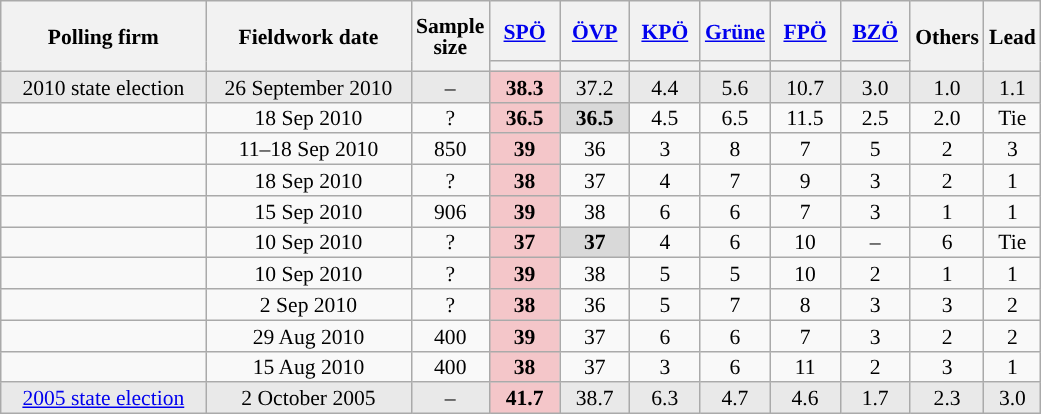<table class="wikitable sortable" style="text-align:center;font-size:90%;line-height:14px;">
<tr style="height:40px;">
<th style="width:130px;" rowspan="2">Polling firm</th>
<th style="width:130px;" rowspan="2">Fieldwork date</th>
<th style="width:35px;" rowspan="2">Sample<br>size</th>
<th class="unsortable" style="width:40px;"><a href='#'>SPÖ</a></th>
<th class="unsortable" style="width:40px;"><a href='#'>ÖVP</a></th>
<th class="unsortable" style="width:40px;"><a href='#'>KPÖ</a></th>
<th class="unsortable" style="width:40px;"><a href='#'>Grüne</a></th>
<th class="unsortable" style="width:40px;"><a href='#'>FPÖ</a></th>
<th class="unsortable" style="width:40px;"><a href='#'>BZÖ</a></th>
<th class="unsortable" style="width:40px;" rowspan="2">Others</th>
<th style="width:30px;" rowspan="2">Lead</th>
</tr>
<tr>
<th style="background:"></th>
<th style="background:"></th>
<th style="background:"></th>
<th style="background:"></th>
<th style="background:"></th>
<th style="background:"></th>
</tr>
<tr style="background:#E9E9E9;">
<td>2010 state election</td>
<td data-sort-value="2010-09-26">26 September 2010</td>
<td>–</td>
<td style="background:#F4C6C9;"><strong>38.3</strong></td>
<td>37.2</td>
<td>4.4</td>
<td>5.6</td>
<td>10.7</td>
<td>3.0</td>
<td>1.0</td>
<td style="background:">1.1</td>
</tr>
<tr>
<td></td>
<td data-sort-value="2010-09-18">18 Sep 2010</td>
<td>?</td>
<td style="background:#F4C6C9;"><strong>36.5</strong></td>
<td style="background:#D9D9D9;"><strong>36.5</strong></td>
<td>4.5</td>
<td>6.5</td>
<td>11.5</td>
<td>2.5</td>
<td>2.0</td>
<td data-sort-value="0">Tie</td>
</tr>
<tr>
<td></td>
<td data-sort-value="2010-09-18">11–18 Sep 2010</td>
<td>850</td>
<td style="background:#F4C6C9;"><strong>39</strong></td>
<td>36</td>
<td>3</td>
<td>8</td>
<td>7</td>
<td>5</td>
<td>2</td>
<td style="background:">3</td>
</tr>
<tr>
<td></td>
<td data-sort-value="2010-09-18">18 Sep 2010</td>
<td>?</td>
<td style="background:#F4C6C9;"><strong>38</strong></td>
<td>37</td>
<td>4</td>
<td>7</td>
<td>9</td>
<td>3</td>
<td>2</td>
<td style="background:">1</td>
</tr>
<tr>
<td></td>
<td data-sort-value="2010-09-15">15 Sep 2010</td>
<td>906</td>
<td style="background:#F4C6C9;"><strong>39</strong></td>
<td>38</td>
<td>6</td>
<td>6</td>
<td>7</td>
<td>3</td>
<td>1</td>
<td style="background:">1</td>
</tr>
<tr>
<td></td>
<td data-sort-value="2010-09-10">10 Sep 2010</td>
<td>?</td>
<td style="background:#F4C6C9;"><strong>37</strong></td>
<td style="background:#D9D9D9;"><strong>37</strong></td>
<td>4</td>
<td>6</td>
<td>10</td>
<td>–</td>
<td>6</td>
<td data-sort-value="0">Tie</td>
</tr>
<tr>
<td></td>
<td data-sort-value="2010-09-10">10 Sep 2010</td>
<td>?</td>
<td style="background:#F4C6C9;"><strong>39</strong></td>
<td>38</td>
<td>5</td>
<td>5</td>
<td>10</td>
<td>2</td>
<td>1</td>
<td style="background:">1</td>
</tr>
<tr>
<td></td>
<td data-sort-value="2010-09-02">2 Sep 2010</td>
<td>?</td>
<td style="background:#F4C6C9;"><strong>38</strong></td>
<td>36</td>
<td>5</td>
<td>7</td>
<td>8</td>
<td>3</td>
<td>3</td>
<td style="background:">2</td>
</tr>
<tr>
<td></td>
<td data-sort-value="2010-08-29">29 Aug 2010</td>
<td>400</td>
<td style="background:#F4C6C9;"><strong>39</strong></td>
<td>37</td>
<td>6</td>
<td>6</td>
<td>7</td>
<td>3</td>
<td>2</td>
<td style="background:">2</td>
</tr>
<tr>
<td></td>
<td data-sort-value="2010-08-15">15 Aug 2010</td>
<td>400</td>
<td style="background:#F4C6C9;"><strong>38</strong></td>
<td>37</td>
<td>3</td>
<td>6</td>
<td>11</td>
<td>2</td>
<td>3</td>
<td style="background:">1</td>
</tr>
<tr style="background:#E9E9E9;">
<td><a href='#'>2005 state election</a></td>
<td data-sort-value="2005-10-02">2 October 2005</td>
<td>–</td>
<td style="background:#F4C6C9;"><strong>41.7</strong></td>
<td>38.7</td>
<td>6.3</td>
<td>4.7</td>
<td>4.6</td>
<td>1.7</td>
<td>2.3</td>
<td style="background:">3.0</td>
</tr>
</table>
